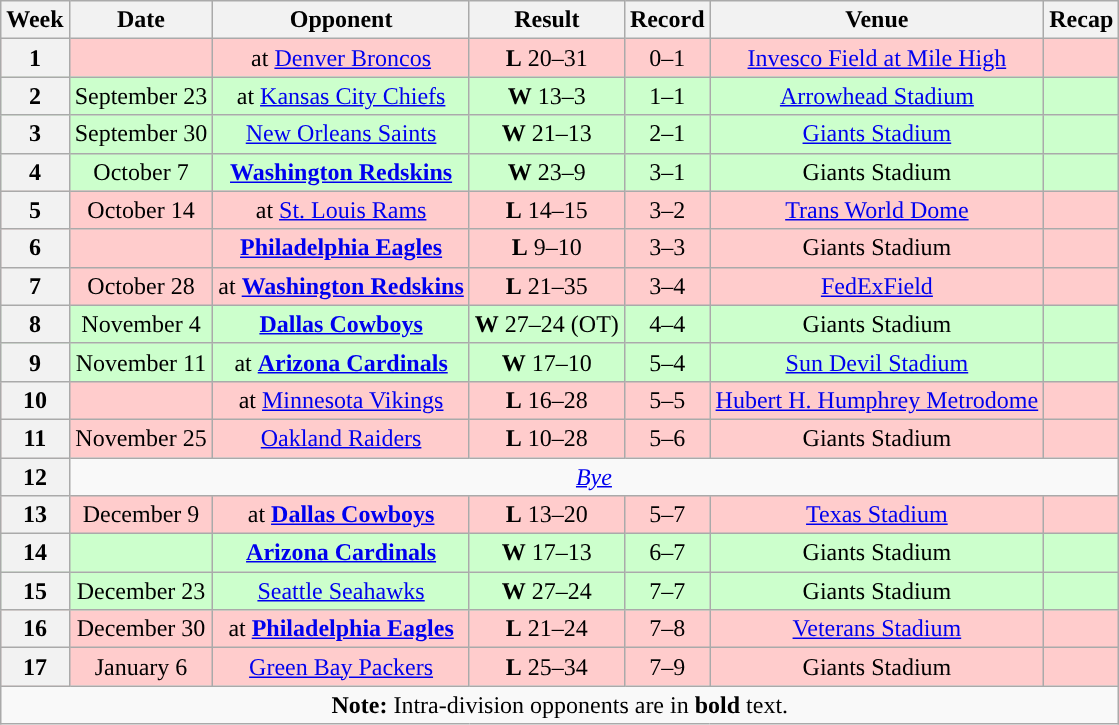<table class="wikitable" style="text-align:center">
<tr>
<th>Week</th>
<th>Date</th>
<th>Opponent</th>
<th>Result</th>
<th>Record</th>
<th>Venue</th>
<th>Recap</th>
</tr>
<tr style="background:#fcc">
<th>1</th>
<td></td>
<td>at <a href='#'>Denver Broncos</a></td>
<td><strong>L</strong>  20–31</td>
<td>0–1</td>
<td><a href='#'>Invesco Field at Mile High</a></td>
<td></td>
</tr>
<tr style="background:#cfc">
<th>2</th>
<td>September 23</td>
<td>at <a href='#'>Kansas City Chiefs</a></td>
<td><strong>W</strong> 13–3</td>
<td>1–1</td>
<td><a href='#'>Arrowhead Stadium</a></td>
<td></td>
</tr>
<tr style="background:#cfc">
<th>3</th>
<td>September 30</td>
<td><a href='#'>New Orleans Saints</a></td>
<td><strong>W</strong> 21–13</td>
<td>2–1</td>
<td><a href='#'>Giants Stadium</a></td>
<td></td>
</tr>
<tr style="background:#cfc">
<th>4</th>
<td>October 7</td>
<td><strong><a href='#'>Washington Redskins</a></strong></td>
<td><strong>W</strong>  23–9</td>
<td>3–1</td>
<td>Giants Stadium</td>
<td></td>
</tr>
<tr style="background:#fcc">
<th>5</th>
<td>October 14</td>
<td>at <a href='#'>St. Louis Rams</a></td>
<td><strong>L</strong> 14–15</td>
<td>3–2</td>
<td><a href='#'>Trans World Dome</a></td>
<td></td>
</tr>
<tr style="background:#fcc">
<th>6</th>
<td></td>
<td><strong><a href='#'>Philadelphia Eagles</a></strong></td>
<td><strong>L</strong>  9–10</td>
<td>3–3</td>
<td>Giants Stadium</td>
<td></td>
</tr>
<tr style="background:#fcc">
<th>7</th>
<td>October 28</td>
<td>at <strong><a href='#'>Washington Redskins</a></strong></td>
<td><strong>L</strong> 21–35</td>
<td>3–4</td>
<td><a href='#'>FedExField</a></td>
<td></td>
</tr>
<tr style="background:#cfc">
<th>8</th>
<td>November 4</td>
<td><strong><a href='#'>Dallas Cowboys</a></strong></td>
<td><strong>W</strong> 27–24 (OT)</td>
<td>4–4</td>
<td>Giants Stadium</td>
<td></td>
</tr>
<tr style="background:#cfc">
<th>9</th>
<td>November 11</td>
<td>at <strong><a href='#'>Arizona Cardinals</a></strong></td>
<td><strong>W</strong> 17–10</td>
<td>5–4</td>
<td><a href='#'>Sun Devil Stadium</a></td>
<td></td>
</tr>
<tr style="background:#fcc">
<th>10</th>
<td></td>
<td>at <a href='#'>Minnesota Vikings</a></td>
<td><strong>L</strong> 16–28</td>
<td>5–5</td>
<td><a href='#'>Hubert H. Humphrey Metrodome</a></td>
<td></td>
</tr>
<tr style="background:#fcc">
<th>11</th>
<td>November 25</td>
<td><a href='#'>Oakland Raiders</a></td>
<td><strong>L</strong> 10–28</td>
<td>5–6</td>
<td>Giants Stadium</td>
<td></td>
</tr>
<tr align="center" bgcolor="">
<th>12</th>
<td align="center" colspan="6"><em><a href='#'>Bye</a></em></td>
</tr>
<tr style="background:#fcc">
<th>13</th>
<td>December 9</td>
<td>at <strong><a href='#'>Dallas Cowboys</a></strong></td>
<td><strong>L</strong> 13–20</td>
<td>5–7</td>
<td><a href='#'>Texas Stadium</a></td>
<td></td>
</tr>
<tr style="background:#cfc">
<th>14</th>
<td></td>
<td><strong><a href='#'>Arizona Cardinals</a></strong></td>
<td><strong>W</strong> 17–13</td>
<td>6–7</td>
<td>Giants Stadium</td>
<td></td>
</tr>
<tr style="background:#cfc">
<th>15</th>
<td>December 23</td>
<td><a href='#'>Seattle Seahawks</a></td>
<td><strong>W</strong> 27–24</td>
<td>7–7</td>
<td>Giants Stadium</td>
<td></td>
</tr>
<tr style="background:#fcc">
<th>16</th>
<td>December 30</td>
<td>at <strong><a href='#'>Philadelphia Eagles</a></strong></td>
<td><strong>L</strong>  21–24</td>
<td>7–8</td>
<td><a href='#'>Veterans Stadium</a></td>
<td></td>
</tr>
<tr style="background:#fcc">
<th>17</th>
<td>January 6</td>
<td><a href='#'>Green Bay Packers</a></td>
<td><strong>L</strong> 25–34</td>
<td>7–9</td>
<td>Giants Stadium</td>
<td></td>
</tr>
<tr>
<td colspan="8"><strong>Note:</strong> Intra-division opponents are in <strong>bold</strong> text.</td>
</tr>
</table>
